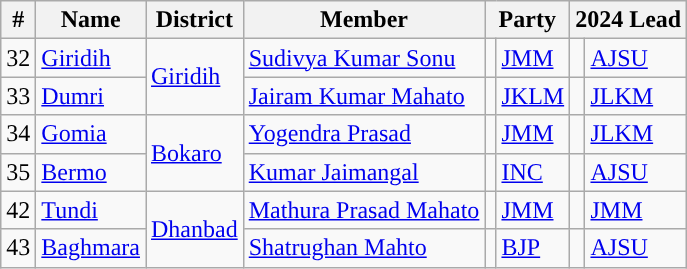<table class="wikitable">
<tr>
<th>#</th>
<th>Name</th>
<th>District</th>
<th>Member</th>
<th colspan="2">Party</th>
<th colspan="2">2024 Lead</th>
</tr>
<tr>
<td>32</td>
<td><a href='#'>Giridih</a></td>
<td rowspan="2"><a href='#'>Giridih</a></td>
<td><a href='#'>Sudivya Kumar Sonu</a></td>
<td style="background-color: "></td>
<td><a href='#'>JMM</a></td>
<td style="background-color: "></td>
<td><a href='#'>AJSU</a></td>
</tr>
<tr>
<td>33</td>
<td><a href='#'>Dumri</a></td>
<td><a href='#'>Jairam Kumar Mahato</a></td>
<td style="background-color: "></td>
<td><a href='#'>JKLM</a></td>
<td style="background-color: "></td>
<td><a href='#'>JLKM</a></td>
</tr>
<tr>
<td>34</td>
<td><a href='#'>Gomia</a></td>
<td rowspan="2"><a href='#'>Bokaro</a></td>
<td><a href='#'>Yogendra Prasad</a></td>
<td style="background-color: "></td>
<td><a href='#'>JMM</a></td>
<td style="background-color: "></td>
<td><a href='#'>JLKM</a></td>
</tr>
<tr>
<td>35</td>
<td><a href='#'>Bermo</a></td>
<td><a href='#'>Kumar Jaimangal</a></td>
<td style="background-color: "></td>
<td><a href='#'>INC</a></td>
<td style="background-color: "></td>
<td><a href='#'>AJSU</a></td>
</tr>
<tr>
<td>42</td>
<td><a href='#'>Tundi</a></td>
<td rowspan="2"><a href='#'>Dhanbad</a></td>
<td><a href='#'>Mathura Prasad Mahato</a></td>
<td style="background-color: "></td>
<td><a href='#'>JMM</a></td>
<td style="background-color: "></td>
<td><a href='#'>JMM</a></td>
</tr>
<tr>
<td>43</td>
<td><a href='#'>Baghmara</a></td>
<td><a href='#'>Shatrughan Mahto</a></td>
<td style="background-color: "></td>
<td><a href='#'>BJP</a></td>
<td style="background-color: "></td>
<td><a href='#'>AJSU</a></td>
</tr>
</table>
